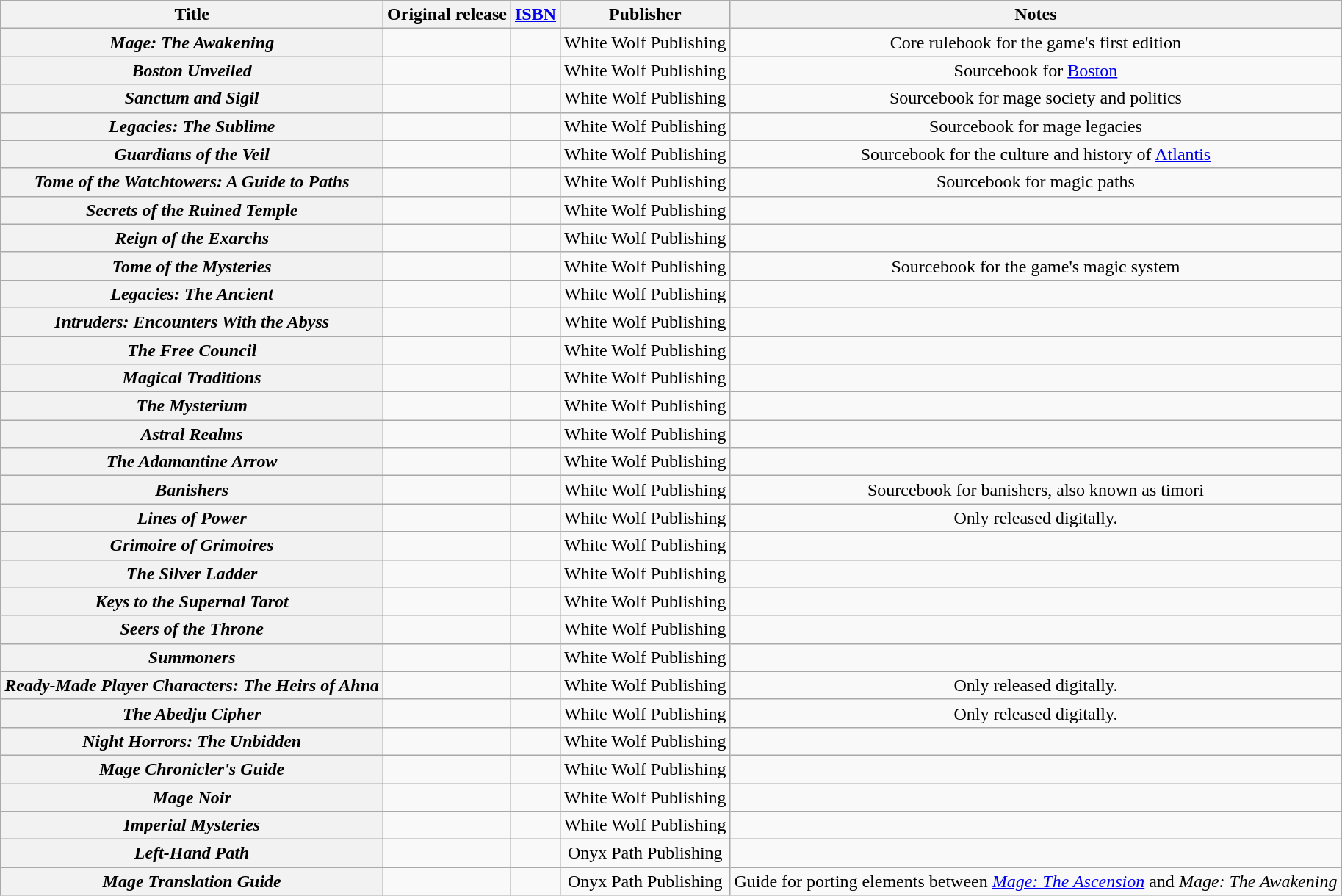<table class="wikitable sortable">
<tr>
<th scope="col">Title</th>
<th scope="col">Original release</th>
<th scope="col"><a href='#'>ISBN</a></th>
<th scope="col">Publisher</th>
<th scope="col">Notes</th>
</tr>
<tr style="text-align: center;">
<th scope="row"><em>Mage: The Awakening</em></th>
<td></td>
<td></td>
<td>White Wolf Publishing</td>
<td>Core rulebook for the game's first edition</td>
</tr>
<tr style="text-align: center;">
<th scope="row"><em>Boston Unveiled</em></th>
<td></td>
<td></td>
<td>White Wolf Publishing</td>
<td>Sourcebook for <a href='#'>Boston</a></td>
</tr>
<tr style="text-align: center;">
<th scope="row"><em>Sanctum and Sigil</em></th>
<td></td>
<td></td>
<td>White Wolf Publishing</td>
<td>Sourcebook for mage society and politics</td>
</tr>
<tr style="text-align: center;">
<th scope="row"><em>Legacies: The Sublime</em></th>
<td></td>
<td></td>
<td>White Wolf Publishing</td>
<td>Sourcebook for mage legacies</td>
</tr>
<tr style="text-align: center;">
<th scope="row"><em>Guardians of the Veil</em></th>
<td></td>
<td></td>
<td>White Wolf Publishing</td>
<td>Sourcebook for the culture and history of <a href='#'>Atlantis</a></td>
</tr>
<tr style="text-align: center;">
<th scope="row"><em>Tome of the Watchtowers: A Guide to Paths</em></th>
<td></td>
<td></td>
<td>White Wolf Publishing</td>
<td>Sourcebook for magic paths</td>
</tr>
<tr style="text-align: center;">
<th scope="row"><em>Secrets of the Ruined Temple</em></th>
<td></td>
<td></td>
<td>White Wolf Publishing</td>
<td></td>
</tr>
<tr style="text-align: center;">
<th scope="row"><em>Reign of the Exarchs</em></th>
<td></td>
<td></td>
<td>White Wolf Publishing</td>
<td></td>
</tr>
<tr style="text-align: center;">
<th scope="row"><em>Tome of the Mysteries</em></th>
<td></td>
<td></td>
<td>White Wolf Publishing</td>
<td>Sourcebook for the game's magic system</td>
</tr>
<tr style="text-align: center;">
<th scope="row"><em>Legacies: The Ancient</em></th>
<td></td>
<td></td>
<td>White Wolf Publishing</td>
<td></td>
</tr>
<tr style="text-align: center;">
<th scope="row"><em>Intruders: Encounters With the Abyss</em></th>
<td></td>
<td></td>
<td>White Wolf Publishing</td>
<td></td>
</tr>
<tr style="text-align: center;">
<th scope="row"><em>The Free Council</em></th>
<td></td>
<td></td>
<td>White Wolf Publishing</td>
<td></td>
</tr>
<tr style="text-align: center;">
<th scope="row"><em>Magical Traditions</em></th>
<td></td>
<td></td>
<td>White Wolf Publishing</td>
<td></td>
</tr>
<tr style="text-align: center;">
<th scope="row"><em>The Mysterium</em></th>
<td></td>
<td></td>
<td>White Wolf Publishing</td>
<td></td>
</tr>
<tr style="text-align: center;">
<th scope="row"><em>Astral Realms</em></th>
<td></td>
<td></td>
<td>White Wolf Publishing</td>
<td></td>
</tr>
<tr style="text-align: center;">
<th scope="row"><em>The Adamantine Arrow</em></th>
<td></td>
<td></td>
<td>White Wolf Publishing</td>
<td></td>
</tr>
<tr style="text-align: center;">
<th scope="row"><em>Banishers</em></th>
<td></td>
<td></td>
<td>White Wolf Publishing</td>
<td>Sourcebook for banishers, also known as timori</td>
</tr>
<tr style="text-align: center;">
<th scope="row"><em>Lines of Power</em></th>
<td></td>
<td></td>
<td>White Wolf Publishing</td>
<td>Only released digitally.</td>
</tr>
<tr style="text-align: center;">
<th scope="row"><em>Grimoire of Grimoires</em></th>
<td></td>
<td></td>
<td>White Wolf Publishing</td>
<td></td>
</tr>
<tr style="text-align: center;">
<th scope="row"><em>The Silver Ladder</em></th>
<td></td>
<td></td>
<td>White Wolf Publishing</td>
<td></td>
</tr>
<tr style="text-align: center;">
<th scope="row"><em>Keys to the Supernal Tarot</em></th>
<td></td>
<td></td>
<td>White Wolf Publishing</td>
<td></td>
</tr>
<tr style="text-align: center;">
<th scope="row"><em>Seers of the Throne</em></th>
<td></td>
<td></td>
<td>White Wolf Publishing</td>
<td></td>
</tr>
<tr style="text-align: center;">
<th scope="row"><em>Summoners</em></th>
<td></td>
<td></td>
<td>White Wolf Publishing</td>
<td></td>
</tr>
<tr style="text-align: center;">
<th scope="row"><em>Ready-Made Player Characters: The Heirs of Ahna</em></th>
<td></td>
<td></td>
<td>White Wolf Publishing</td>
<td>Only released digitally.</td>
</tr>
<tr style="text-align: center;">
<th scope="row"><em>The Abedju Cipher</em></th>
<td></td>
<td></td>
<td>White Wolf Publishing</td>
<td>Only released digitally.</td>
</tr>
<tr style="text-align: center;">
<th scope="row"><em>Night Horrors: The Unbidden</em></th>
<td></td>
<td></td>
<td>White Wolf Publishing</td>
<td></td>
</tr>
<tr style="text-align: center;">
<th scope="row"><em>Mage Chronicler's Guide</em></th>
<td></td>
<td></td>
<td>White Wolf Publishing</td>
<td></td>
</tr>
<tr style="text-align: center;">
<th scope="row"><em>Mage Noir</em></th>
<td></td>
<td></td>
<td>White Wolf Publishing</td>
<td></td>
</tr>
<tr style="text-align: center;">
<th scope="row"><em>Imperial Mysteries</em></th>
<td></td>
<td></td>
<td>White Wolf Publishing</td>
<td></td>
</tr>
<tr style="text-align: center;">
<th scope="row"><em>Left-Hand Path</em></th>
<td></td>
<td></td>
<td>Onyx Path Publishing</td>
<td></td>
</tr>
<tr style="text-align: center;">
<th scope="row"><em>Mage Translation Guide</em></th>
<td></td>
<td></td>
<td>Onyx Path Publishing</td>
<td>Guide for porting elements between <em><a href='#'>Mage: The Ascension</a></em> and <em>Mage: The Awakening</em></td>
</tr>
</table>
